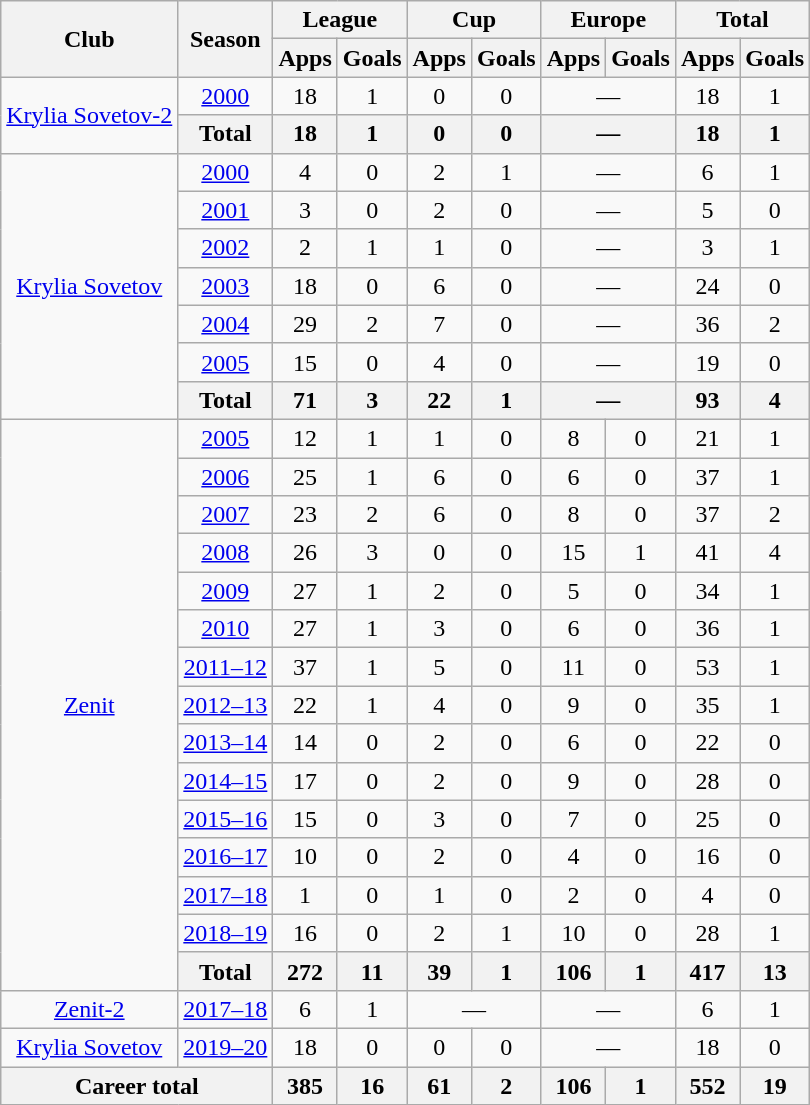<table class="wikitable" style="text-align: center;">
<tr>
<th rowspan="2">Club</th>
<th rowspan="2">Season</th>
<th colspan="2">League</th>
<th colspan="2">Cup</th>
<th colspan="2">Europe</th>
<th colspan="2">Total</th>
</tr>
<tr>
<th>Apps</th>
<th>Goals</th>
<th>Apps</th>
<th>Goals</th>
<th>Apps</th>
<th>Goals</th>
<th>Apps</th>
<th>Goals</th>
</tr>
<tr>
<td rowspan="2"><a href='#'>Krylia Sovetov-2</a></td>
<td><a href='#'>2000</a></td>
<td>18</td>
<td>1</td>
<td>0</td>
<td>0</td>
<td colspan=2>—</td>
<td>18</td>
<td>1</td>
</tr>
<tr>
<th>Total</th>
<th>18</th>
<th>1</th>
<th>0</th>
<th>0</th>
<th colspan=2>—</th>
<th>18</th>
<th>1</th>
</tr>
<tr>
<td rowspan="7"><a href='#'>Krylia Sovetov</a></td>
<td><a href='#'>2000</a></td>
<td>4</td>
<td>0</td>
<td>2</td>
<td>1</td>
<td colspan=2>—</td>
<td>6</td>
<td>1</td>
</tr>
<tr>
<td><a href='#'>2001</a></td>
<td>3</td>
<td>0</td>
<td>2</td>
<td>0</td>
<td colspan=2>—</td>
<td>5</td>
<td>0</td>
</tr>
<tr>
<td><a href='#'>2002</a></td>
<td>2</td>
<td>1</td>
<td>1</td>
<td>0</td>
<td colspan=2>—</td>
<td>3</td>
<td>1</td>
</tr>
<tr>
<td><a href='#'>2003</a></td>
<td>18</td>
<td>0</td>
<td>6</td>
<td>0</td>
<td colspan=2>—</td>
<td>24</td>
<td>0</td>
</tr>
<tr>
<td><a href='#'>2004</a></td>
<td>29</td>
<td>2</td>
<td>7</td>
<td>0</td>
<td colspan=2>—</td>
<td>36</td>
<td>2</td>
</tr>
<tr>
<td><a href='#'>2005</a></td>
<td>15</td>
<td>0</td>
<td>4</td>
<td>0</td>
<td colspan=2>—</td>
<td>19</td>
<td>0</td>
</tr>
<tr>
<th>Total</th>
<th>71</th>
<th>3</th>
<th>22</th>
<th>1</th>
<th colspan=2>—</th>
<th>93</th>
<th>4</th>
</tr>
<tr>
<td rowspan="15"><a href='#'>Zenit</a></td>
<td><a href='#'>2005</a></td>
<td>12</td>
<td>1</td>
<td>1</td>
<td>0</td>
<td>8</td>
<td>0</td>
<td>21</td>
<td>1</td>
</tr>
<tr>
<td><a href='#'>2006</a></td>
<td>25</td>
<td>1</td>
<td>6</td>
<td>0</td>
<td>6</td>
<td>0</td>
<td>37</td>
<td>1</td>
</tr>
<tr>
<td><a href='#'>2007</a></td>
<td>23</td>
<td>2</td>
<td>6</td>
<td>0</td>
<td>8</td>
<td>0</td>
<td>37</td>
<td>2</td>
</tr>
<tr>
<td><a href='#'>2008</a></td>
<td>26</td>
<td>3</td>
<td>0</td>
<td>0</td>
<td>15</td>
<td>1</td>
<td>41</td>
<td>4</td>
</tr>
<tr>
<td><a href='#'>2009</a></td>
<td>27</td>
<td>1</td>
<td>2</td>
<td>0</td>
<td>5</td>
<td>0</td>
<td>34</td>
<td>1</td>
</tr>
<tr>
<td><a href='#'>2010</a></td>
<td>27</td>
<td>1</td>
<td>3</td>
<td>0</td>
<td>6</td>
<td>0</td>
<td>36</td>
<td>1</td>
</tr>
<tr>
<td><a href='#'>2011–12</a></td>
<td>37</td>
<td>1</td>
<td>5</td>
<td>0</td>
<td>11</td>
<td>0</td>
<td>53</td>
<td>1</td>
</tr>
<tr>
<td><a href='#'>2012–13</a></td>
<td>22</td>
<td>1</td>
<td>4</td>
<td>0</td>
<td>9</td>
<td>0</td>
<td>35</td>
<td>1</td>
</tr>
<tr>
<td><a href='#'>2013–14</a></td>
<td>14</td>
<td>0</td>
<td>2</td>
<td>0</td>
<td>6</td>
<td>0</td>
<td>22</td>
<td>0</td>
</tr>
<tr>
<td><a href='#'>2014–15</a></td>
<td>17</td>
<td>0</td>
<td>2</td>
<td>0</td>
<td>9</td>
<td>0</td>
<td>28</td>
<td>0</td>
</tr>
<tr>
<td><a href='#'>2015–16</a></td>
<td>15</td>
<td>0</td>
<td>3</td>
<td>0</td>
<td>7</td>
<td>0</td>
<td>25</td>
<td>0</td>
</tr>
<tr>
<td><a href='#'>2016–17</a></td>
<td>10</td>
<td>0</td>
<td>2</td>
<td>0</td>
<td>4</td>
<td>0</td>
<td>16</td>
<td>0</td>
</tr>
<tr>
<td><a href='#'>2017–18</a></td>
<td>1</td>
<td>0</td>
<td>1</td>
<td>0</td>
<td>2</td>
<td>0</td>
<td>4</td>
<td>0</td>
</tr>
<tr>
<td><a href='#'>2018–19</a></td>
<td>16</td>
<td>0</td>
<td>2</td>
<td>1</td>
<td>10</td>
<td>0</td>
<td>28</td>
<td>1</td>
</tr>
<tr>
<th>Total</th>
<th>272</th>
<th>11</th>
<th>39</th>
<th>1</th>
<th>106</th>
<th>1</th>
<th>417</th>
<th>13</th>
</tr>
<tr>
<td><a href='#'>Zenit-2</a></td>
<td><a href='#'>2017–18</a></td>
<td>6</td>
<td>1</td>
<td colspan=2>—</td>
<td colspan=2>—</td>
<td>6</td>
<td>1</td>
</tr>
<tr>
<td><a href='#'>Krylia Sovetov</a></td>
<td><a href='#'>2019–20</a></td>
<td>18</td>
<td>0</td>
<td>0</td>
<td>0</td>
<td colspan=2>—</td>
<td>18</td>
<td>0</td>
</tr>
<tr>
<th colspan="2">Career total</th>
<th>385</th>
<th>16</th>
<th>61</th>
<th>2</th>
<th>106</th>
<th>1</th>
<th>552</th>
<th>19</th>
</tr>
</table>
